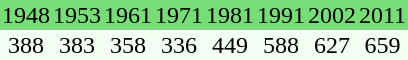<table align="center" cellspacing="0" style="background:#f3fff3">
<tr bgcolor="#77dd77">
<td align="center">1948</td>
<td align="center">1953</td>
<td align="center">1961</td>
<td align="center">1971</td>
<td align="center">1981</td>
<td align="center">1991</td>
<td align="center">2002</td>
<td align="center">2011</td>
</tr>
<tr>
<td align="center">388</td>
<td align="center">383</td>
<td align="center">358</td>
<td align="center">336</td>
<td align="center">449</td>
<td align="center">588</td>
<td align="center">627</td>
<td align="center">659</td>
</tr>
</table>
